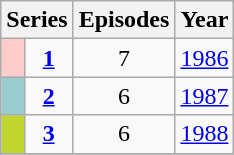<table class="wikitable">
<tr>
<th colspan="2">Series</th>
<th>Episodes</th>
<th>Year</th>
</tr>
<tr>
<td bgcolor="#FFCCCC" height="10px"></td>
<td align="center"><strong><a href='#'>1</a></strong></td>
<td align="center">7</td>
<td align="center"><a href='#'>1986</a></td>
</tr>
<tr>
<td bgcolor="#99CCCC" height="10px"></td>
<td align="center"><strong><a href='#'>2</a></strong></td>
<td align="center">6</td>
<td align="center"><a href='#'>1987</a></td>
</tr>
<tr>
<td bgcolor="#C0D52E" height="10px"></td>
<td align="center"><strong><a href='#'>3</a></strong></td>
<td align="center">6</td>
<td align="center"><a href='#'>1988</a></td>
</tr>
<tr>
</tr>
</table>
